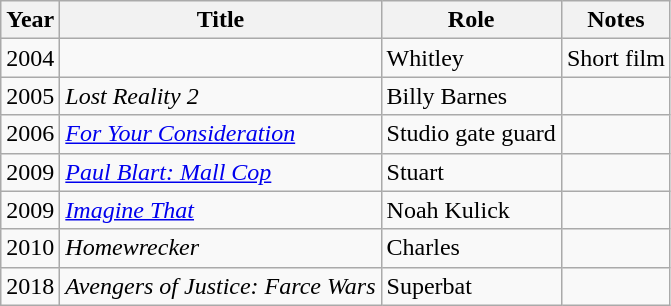<table class="wikitable sortable">
<tr>
<th>Year</th>
<th>Title</th>
<th>Role</th>
<th class="unsortable">Notes</th>
</tr>
<tr>
<td>2004</td>
<td><em></em></td>
<td>Whitley</td>
<td>Short film</td>
</tr>
<tr>
<td>2005</td>
<td><em>Lost Reality 2</em></td>
<td>Billy Barnes</td>
<td></td>
</tr>
<tr>
<td>2006</td>
<td><em><a href='#'>For Your Consideration</a></em></td>
<td>Studio gate guard</td>
<td></td>
</tr>
<tr>
<td>2009</td>
<td><em><a href='#'>Paul Blart: Mall Cop</a></em></td>
<td>Stuart</td>
<td></td>
</tr>
<tr>
<td>2009</td>
<td><em><a href='#'>Imagine That</a></em></td>
<td>Noah Kulick</td>
<td></td>
</tr>
<tr>
<td>2010</td>
<td><em>Homewrecker</em></td>
<td>Charles</td>
<td></td>
</tr>
<tr>
<td>2018</td>
<td><em>Avengers of Justice: Farce Wars</em></td>
<td>Superbat</td>
<td></td>
</tr>
</table>
